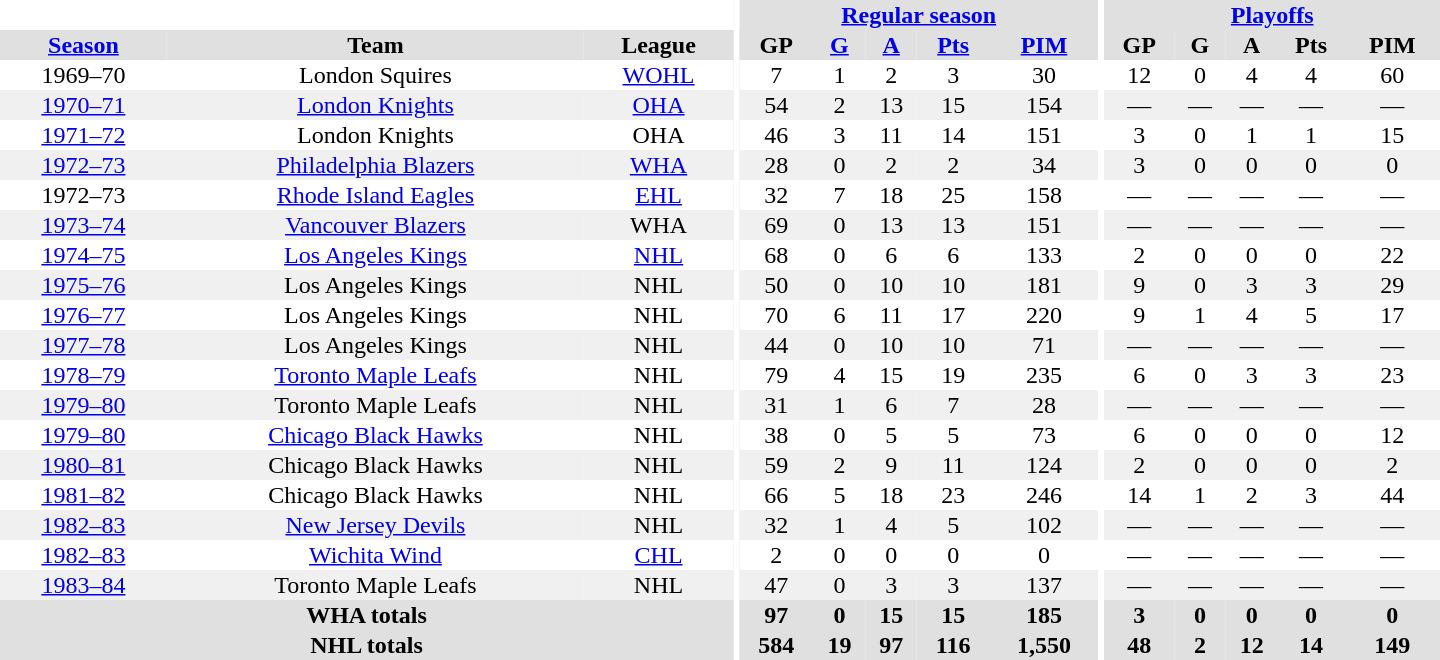<table border="0" cellpadding="1" cellspacing="0" style="text-align:center; width:60em">
<tr bgcolor="#e0e0e0">
<th colspan="3" bgcolor="#ffffff"></th>
<th rowspan="100" bgcolor="#ffffff"></th>
<th colspan="5"><a href='#'>Regular season</a></th>
<th rowspan="100" bgcolor="#ffffff"></th>
<th colspan="5"><a href='#'>Playoffs</a></th>
</tr>
<tr bgcolor="#e0e0e0">
<th><a href='#'>Season</a></th>
<th>Team</th>
<th>League</th>
<th>GP</th>
<th><a href='#'>G</a></th>
<th><a href='#'>A</a></th>
<th><a href='#'>Pts</a></th>
<th><a href='#'>PIM</a></th>
<th>GP</th>
<th>G</th>
<th>A</th>
<th>Pts</th>
<th>PIM</th>
</tr>
<tr>
<td>1969–70</td>
<td>London Squires</td>
<td><a href='#'>WOHL</a></td>
<td>7</td>
<td>1</td>
<td>2</td>
<td>3</td>
<td>30</td>
<td>12</td>
<td>0</td>
<td>4</td>
<td>4</td>
<td>60</td>
</tr>
<tr bgcolor="#f0f0f0">
<td><a href='#'>1970–71</a></td>
<td><a href='#'>London Knights</a></td>
<td><a href='#'>OHA</a></td>
<td>54</td>
<td>2</td>
<td>13</td>
<td>15</td>
<td>154</td>
<td>—</td>
<td>—</td>
<td>—</td>
<td>—</td>
<td>—</td>
</tr>
<tr>
<td><a href='#'>1971–72</a></td>
<td>London Knights</td>
<td>OHA</td>
<td>46</td>
<td>3</td>
<td>11</td>
<td>14</td>
<td>151</td>
<td>3</td>
<td>0</td>
<td>1</td>
<td>1</td>
<td>15</td>
</tr>
<tr bgcolor="#f0f0f0">
<td><a href='#'>1972–73</a></td>
<td><a href='#'>Philadelphia Blazers</a></td>
<td><a href='#'>WHA</a></td>
<td>28</td>
<td>0</td>
<td>2</td>
<td>2</td>
<td>34</td>
<td>3</td>
<td>0</td>
<td>0</td>
<td>0</td>
<td>0</td>
</tr>
<tr>
<td>1972–73</td>
<td><a href='#'>Rhode Island Eagles</a></td>
<td><a href='#'>EHL</a></td>
<td>32</td>
<td>7</td>
<td>18</td>
<td>25</td>
<td>158</td>
<td>—</td>
<td>—</td>
<td>—</td>
<td>—</td>
<td>—</td>
</tr>
<tr bgcolor="#f0f0f0">
<td><a href='#'>1973–74</a></td>
<td><a href='#'>Vancouver Blazers</a></td>
<td>WHA</td>
<td>69</td>
<td>0</td>
<td>13</td>
<td>13</td>
<td>151</td>
<td>—</td>
<td>—</td>
<td>—</td>
<td>—</td>
<td>—</td>
</tr>
<tr>
<td><a href='#'>1974–75</a></td>
<td><a href='#'>Los Angeles Kings</a></td>
<td><a href='#'>NHL</a></td>
<td>68</td>
<td>0</td>
<td>6</td>
<td>6</td>
<td>133</td>
<td>2</td>
<td>0</td>
<td>0</td>
<td>0</td>
<td>22</td>
</tr>
<tr bgcolor="#f0f0f0">
<td><a href='#'>1975–76</a></td>
<td>Los Angeles Kings</td>
<td>NHL</td>
<td>50</td>
<td>0</td>
<td>10</td>
<td>10</td>
<td>181</td>
<td>9</td>
<td>0</td>
<td>3</td>
<td>3</td>
<td>29</td>
</tr>
<tr>
<td><a href='#'>1976–77</a></td>
<td>Los Angeles Kings</td>
<td>NHL</td>
<td>70</td>
<td>6</td>
<td>11</td>
<td>17</td>
<td>220</td>
<td>9</td>
<td>1</td>
<td>4</td>
<td>5</td>
<td>17</td>
</tr>
<tr bgcolor="#f0f0f0">
<td><a href='#'>1977–78</a></td>
<td>Los Angeles Kings</td>
<td>NHL</td>
<td>44</td>
<td>0</td>
<td>10</td>
<td>10</td>
<td>71</td>
<td>—</td>
<td>—</td>
<td>—</td>
<td>—</td>
<td>—</td>
</tr>
<tr>
<td><a href='#'>1978–79</a></td>
<td><a href='#'>Toronto Maple Leafs</a></td>
<td>NHL</td>
<td>79</td>
<td>4</td>
<td>15</td>
<td>19</td>
<td>235</td>
<td>6</td>
<td>0</td>
<td>3</td>
<td>3</td>
<td>23</td>
</tr>
<tr bgcolor="#f0f0f0">
<td><a href='#'>1979–80</a></td>
<td>Toronto Maple Leafs</td>
<td>NHL</td>
<td>31</td>
<td>1</td>
<td>6</td>
<td>7</td>
<td>28</td>
<td>—</td>
<td>—</td>
<td>—</td>
<td>—</td>
<td>—</td>
</tr>
<tr>
<td><a href='#'>1979–80</a></td>
<td><a href='#'>Chicago Black Hawks</a></td>
<td>NHL</td>
<td>38</td>
<td>0</td>
<td>5</td>
<td>5</td>
<td>73</td>
<td>6</td>
<td>0</td>
<td>0</td>
<td>0</td>
<td>12</td>
</tr>
<tr bgcolor="#f0f0f0">
<td><a href='#'>1980–81</a></td>
<td>Chicago Black Hawks</td>
<td>NHL</td>
<td>59</td>
<td>2</td>
<td>9</td>
<td>11</td>
<td>124</td>
<td>2</td>
<td>0</td>
<td>0</td>
<td>0</td>
<td>2</td>
</tr>
<tr>
<td><a href='#'>1981–82</a></td>
<td>Chicago Black Hawks</td>
<td>NHL</td>
<td>66</td>
<td>5</td>
<td>18</td>
<td>23</td>
<td>246</td>
<td>14</td>
<td>1</td>
<td>2</td>
<td>3</td>
<td>44</td>
</tr>
<tr bgcolor="#f0f0f0">
<td><a href='#'>1982–83</a></td>
<td><a href='#'>New Jersey Devils</a></td>
<td>NHL</td>
<td>32</td>
<td>1</td>
<td>4</td>
<td>5</td>
<td>102</td>
<td>—</td>
<td>—</td>
<td>—</td>
<td>—</td>
<td>—</td>
</tr>
<tr>
<td><a href='#'>1982–83</a></td>
<td><a href='#'>Wichita Wind</a></td>
<td><a href='#'>CHL</a></td>
<td>2</td>
<td>0</td>
<td>0</td>
<td>0</td>
<td>0</td>
<td>—</td>
<td>—</td>
<td>—</td>
<td>—</td>
<td>—</td>
</tr>
<tr bgcolor="#f0f0f0">
<td><a href='#'>1983–84</a></td>
<td>Toronto Maple Leafs</td>
<td>NHL</td>
<td>47</td>
<td>0</td>
<td>3</td>
<td>3</td>
<td>137</td>
<td>—</td>
<td>—</td>
<td>—</td>
<td>—</td>
<td>—</td>
</tr>
<tr bgcolor="#e0e0e0">
<th colspan="3">WHA totals</th>
<th>97</th>
<th>0</th>
<th>15</th>
<th>15</th>
<th>185</th>
<th>3</th>
<th>0</th>
<th>0</th>
<th>0</th>
<th>0</th>
</tr>
<tr bgcolor="#e0e0e0">
<th colspan="3">NHL totals</th>
<th>584</th>
<th>19</th>
<th>97</th>
<th>116</th>
<th>1,550</th>
<th>48</th>
<th>2</th>
<th>12</th>
<th>14</th>
<th>149</th>
</tr>
</table>
